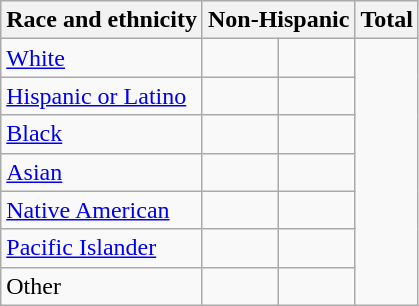<table class="wikitable sortable collapsible"; text-align:right; font-size:80%;">
<tr>
<th>Race and ethnicity</th>
<th colspan="2" data-sort-type=number>Non-Hispanic</th>
<th colspan="2" data-sort-type=number>Total</th>
</tr>
<tr>
<td><a href='#'>White</a></td>
<td align=right></td>
<td align=right></td>
</tr>
<tr>
<td><a href='#'>Hispanic or Latino</a></td>
<td align=right></td>
<td align=right></td>
</tr>
<tr>
<td><a href='#'>Black</a></td>
<td align=right></td>
<td align=right></td>
</tr>
<tr>
<td><a href='#'>Asian</a></td>
<td align=right></td>
<td align=right></td>
</tr>
<tr>
<td><a href='#'>Native American</a></td>
<td align=right></td>
<td align=right></td>
</tr>
<tr>
<td><a href='#'>Pacific Islander</a></td>
<td align=right></td>
<td align=right></td>
</tr>
<tr>
<td>Other</td>
<td align=right></td>
<td align=right></td>
</tr>
</table>
